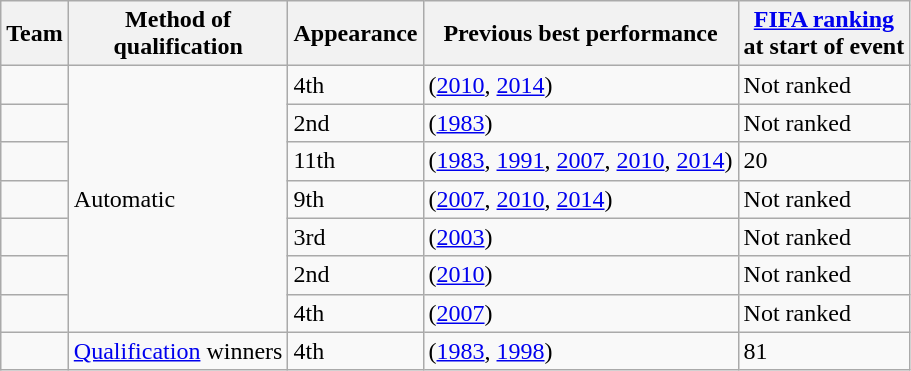<table class="wikitable sortable" style="text-align: left;">
<tr>
<th>Team</th>
<th>Method of<br>qualification</th>
<th data-sort-type="number">Appearance</th>
<th>Previous best performance</th>
<th><a href='#'>FIFA ranking</a><br>at start of event</th>
</tr>
<tr>
<td></td>
<td rowspan=7>Automatic</td>
<td>4th</td>
<td> (<a href='#'>2010</a>, <a href='#'>2014</a>)</td>
<td>Not ranked</td>
</tr>
<tr>
<td></td>
<td>2nd</td>
<td> (<a href='#'>1983</a>)</td>
<td>Not ranked</td>
</tr>
<tr>
<td></td>
<td>11th</td>
<td> (<a href='#'>1983</a>, <a href='#'>1991</a>, <a href='#'>2007</a>, <a href='#'>2010</a>, <a href='#'>2014</a>)</td>
<td>20</td>
</tr>
<tr>
<td></td>
<td>9th</td>
<td> (<a href='#'>2007</a>, <a href='#'>2010</a>, <a href='#'>2014</a>)</td>
<td>Not ranked</td>
</tr>
<tr>
<td></td>
<td>3rd</td>
<td> (<a href='#'>2003</a>)</td>
<td>Not ranked</td>
</tr>
<tr>
<td></td>
<td>2nd</td>
<td> (<a href='#'>2010</a>)</td>
<td>Not ranked</td>
</tr>
<tr>
<td></td>
<td>4th</td>
<td> (<a href='#'>2007</a>)</td>
<td>Not ranked</td>
</tr>
<tr>
<td></td>
<td><a href='#'>Qualification</a> winners</td>
<td>4th</td>
<td> (<a href='#'>1983</a>, <a href='#'>1998</a>)</td>
<td>81</td>
</tr>
</table>
